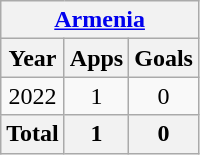<table class="wikitable" style="text-align:center">
<tr>
<th colspan=3><a href='#'>Armenia</a></th>
</tr>
<tr>
<th>Year</th>
<th>Apps</th>
<th>Goals</th>
</tr>
<tr>
<td>2022</td>
<td>1</td>
<td>0</td>
</tr>
<tr>
<th>Total</th>
<th>1</th>
<th>0</th>
</tr>
</table>
